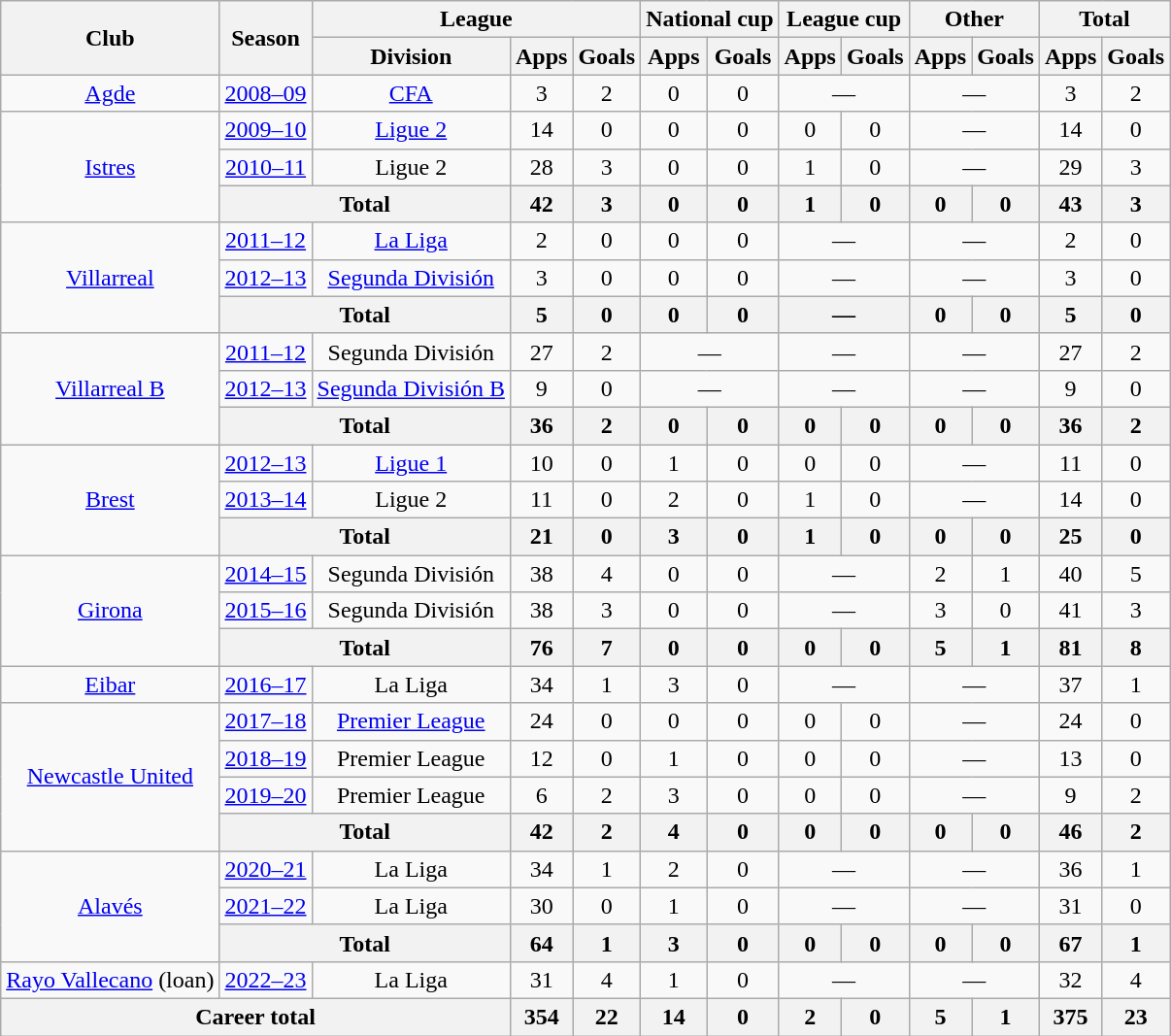<table class="wikitable" style="text-align: center;">
<tr>
<th rowspan="2">Club</th>
<th rowspan="2">Season</th>
<th colspan="3">League</th>
<th colspan="2">National cup</th>
<th colspan="2">League cup</th>
<th colspan="2">Other</th>
<th colspan="2">Total</th>
</tr>
<tr>
<th>Division</th>
<th>Apps</th>
<th>Goals</th>
<th>Apps</th>
<th>Goals</th>
<th>Apps</th>
<th>Goals</th>
<th>Apps</th>
<th>Goals</th>
<th>Apps</th>
<th>Goals</th>
</tr>
<tr>
<td><a href='#'>Agde</a></td>
<td><a href='#'>2008–09</a></td>
<td><a href='#'>CFA</a></td>
<td>3</td>
<td>2</td>
<td>0</td>
<td>0</td>
<td colspan="2">—</td>
<td colspan="2">—</td>
<td>3</td>
<td>2</td>
</tr>
<tr>
<td rowspan="3"><a href='#'>Istres</a></td>
<td><a href='#'>2009–10</a></td>
<td><a href='#'>Ligue 2</a></td>
<td>14</td>
<td>0</td>
<td>0</td>
<td>0</td>
<td>0</td>
<td>0</td>
<td colspan="2">—</td>
<td>14</td>
<td>0</td>
</tr>
<tr>
<td><a href='#'>2010–11</a></td>
<td>Ligue 2</td>
<td>28</td>
<td>3</td>
<td>0</td>
<td>0</td>
<td>1</td>
<td>0</td>
<td colspan="2">—</td>
<td>29</td>
<td>3</td>
</tr>
<tr>
<th colspan="2">Total</th>
<th>42</th>
<th>3</th>
<th>0</th>
<th>0</th>
<th>1</th>
<th>0</th>
<th>0</th>
<th>0</th>
<th>43</th>
<th>3</th>
</tr>
<tr>
<td rowspan="3"><a href='#'>Villarreal</a></td>
<td><a href='#'>2011–12</a></td>
<td><a href='#'>La Liga</a></td>
<td>2</td>
<td>0</td>
<td>0</td>
<td>0</td>
<td colspan="2">—</td>
<td colspan="2">—</td>
<td>2</td>
<td>0</td>
</tr>
<tr>
<td><a href='#'>2012–13</a></td>
<td><a href='#'>Segunda División</a></td>
<td>3</td>
<td>0</td>
<td>0</td>
<td>0</td>
<td colspan="2">—</td>
<td colspan="2">—</td>
<td>3</td>
<td>0</td>
</tr>
<tr>
<th colspan="2">Total</th>
<th>5</th>
<th>0</th>
<th>0</th>
<th>0</th>
<th colspan="2">—</th>
<th>0</th>
<th>0</th>
<th>5</th>
<th>0</th>
</tr>
<tr>
<td rowspan="3"><a href='#'>Villarreal B</a></td>
<td><a href='#'>2011–12</a></td>
<td>Segunda División</td>
<td>27</td>
<td>2</td>
<td colspan="2">—</td>
<td colspan="2">—</td>
<td colspan="2">—</td>
<td>27</td>
<td>2</td>
</tr>
<tr>
<td><a href='#'>2012–13</a></td>
<td><a href='#'>Segunda División B</a></td>
<td>9</td>
<td>0</td>
<td colspan="2">—</td>
<td colspan="2">—</td>
<td colspan="2">—</td>
<td>9</td>
<td>0</td>
</tr>
<tr>
<th colspan="2">Total</th>
<th>36</th>
<th>2</th>
<th>0</th>
<th>0</th>
<th>0</th>
<th>0</th>
<th>0</th>
<th>0</th>
<th>36</th>
<th>2</th>
</tr>
<tr>
<td rowspan="3"><a href='#'>Brest</a></td>
<td><a href='#'>2012–13</a></td>
<td><a href='#'>Ligue 1</a></td>
<td>10</td>
<td>0</td>
<td>1</td>
<td>0</td>
<td>0</td>
<td>0</td>
<td colspan="2">—</td>
<td>11</td>
<td>0</td>
</tr>
<tr>
<td><a href='#'>2013–14</a></td>
<td>Ligue 2</td>
<td>11</td>
<td>0</td>
<td>2</td>
<td>0</td>
<td>1</td>
<td>0</td>
<td colspan="2">—</td>
<td>14</td>
<td>0</td>
</tr>
<tr>
<th colspan="2">Total</th>
<th>21</th>
<th>0</th>
<th>3</th>
<th>0</th>
<th>1</th>
<th>0</th>
<th>0</th>
<th>0</th>
<th>25</th>
<th>0</th>
</tr>
<tr>
<td rowspan="3"><a href='#'>Girona</a></td>
<td><a href='#'>2014–15</a></td>
<td>Segunda División</td>
<td>38</td>
<td>4</td>
<td>0</td>
<td>0</td>
<td colspan="2">—</td>
<td>2</td>
<td>1</td>
<td>40</td>
<td>5</td>
</tr>
<tr>
<td><a href='#'>2015–16</a></td>
<td>Segunda División</td>
<td>38</td>
<td>3</td>
<td>0</td>
<td>0</td>
<td colspan="2">—</td>
<td>3</td>
<td>0</td>
<td>41</td>
<td>3</td>
</tr>
<tr>
<th colspan="2">Total</th>
<th>76</th>
<th>7</th>
<th>0</th>
<th>0</th>
<th>0</th>
<th>0</th>
<th>5</th>
<th>1</th>
<th>81</th>
<th>8</th>
</tr>
<tr>
<td><a href='#'>Eibar</a></td>
<td><a href='#'>2016–17</a></td>
<td>La Liga</td>
<td>34</td>
<td>1</td>
<td>3</td>
<td>0</td>
<td colspan="2">—</td>
<td colspan="2">—</td>
<td>37</td>
<td>1</td>
</tr>
<tr>
<td rowspan="4"><a href='#'>Newcastle United</a></td>
<td><a href='#'>2017–18</a></td>
<td><a href='#'>Premier League</a></td>
<td>24</td>
<td>0</td>
<td>0</td>
<td>0</td>
<td>0</td>
<td>0</td>
<td colspan="2">—</td>
<td>24</td>
<td>0</td>
</tr>
<tr>
<td><a href='#'>2018–19</a></td>
<td>Premier League</td>
<td>12</td>
<td>0</td>
<td>1</td>
<td>0</td>
<td>0</td>
<td>0</td>
<td colspan="2">—</td>
<td>13</td>
<td>0</td>
</tr>
<tr>
<td><a href='#'>2019–20</a></td>
<td>Premier League</td>
<td>6</td>
<td>2</td>
<td>3</td>
<td>0</td>
<td>0</td>
<td>0</td>
<td colspan="2">—</td>
<td>9</td>
<td>2</td>
</tr>
<tr>
<th colspan="2">Total</th>
<th>42</th>
<th>2</th>
<th>4</th>
<th>0</th>
<th>0</th>
<th>0</th>
<th>0</th>
<th>0</th>
<th>46</th>
<th>2</th>
</tr>
<tr>
<td rowspan="3"><a href='#'>Alavés</a></td>
<td><a href='#'>2020–21</a></td>
<td>La Liga</td>
<td>34</td>
<td>1</td>
<td>2</td>
<td>0</td>
<td colspan="2">—</td>
<td colspan="2">—</td>
<td>36</td>
<td>1</td>
</tr>
<tr>
<td><a href='#'>2021–22</a></td>
<td>La Liga</td>
<td>30</td>
<td>0</td>
<td>1</td>
<td>0</td>
<td colspan="2">—</td>
<td colspan="2">—</td>
<td>31</td>
<td>0</td>
</tr>
<tr>
<th colspan="2">Total</th>
<th>64</th>
<th>1</th>
<th>3</th>
<th>0</th>
<th>0</th>
<th>0</th>
<th>0</th>
<th>0</th>
<th>67</th>
<th>1</th>
</tr>
<tr>
<td><a href='#'>Rayo Vallecano</a> (loan)</td>
<td><a href='#'>2022–23</a></td>
<td>La Liga</td>
<td>31</td>
<td>4</td>
<td>1</td>
<td>0</td>
<td colspan="2">—</td>
<td colspan="2">—</td>
<td>32</td>
<td>4</td>
</tr>
<tr>
<th colspan="3">Career total</th>
<th>354</th>
<th>22</th>
<th>14</th>
<th>0</th>
<th>2</th>
<th>0</th>
<th>5</th>
<th>1</th>
<th>375</th>
<th>23</th>
</tr>
</table>
